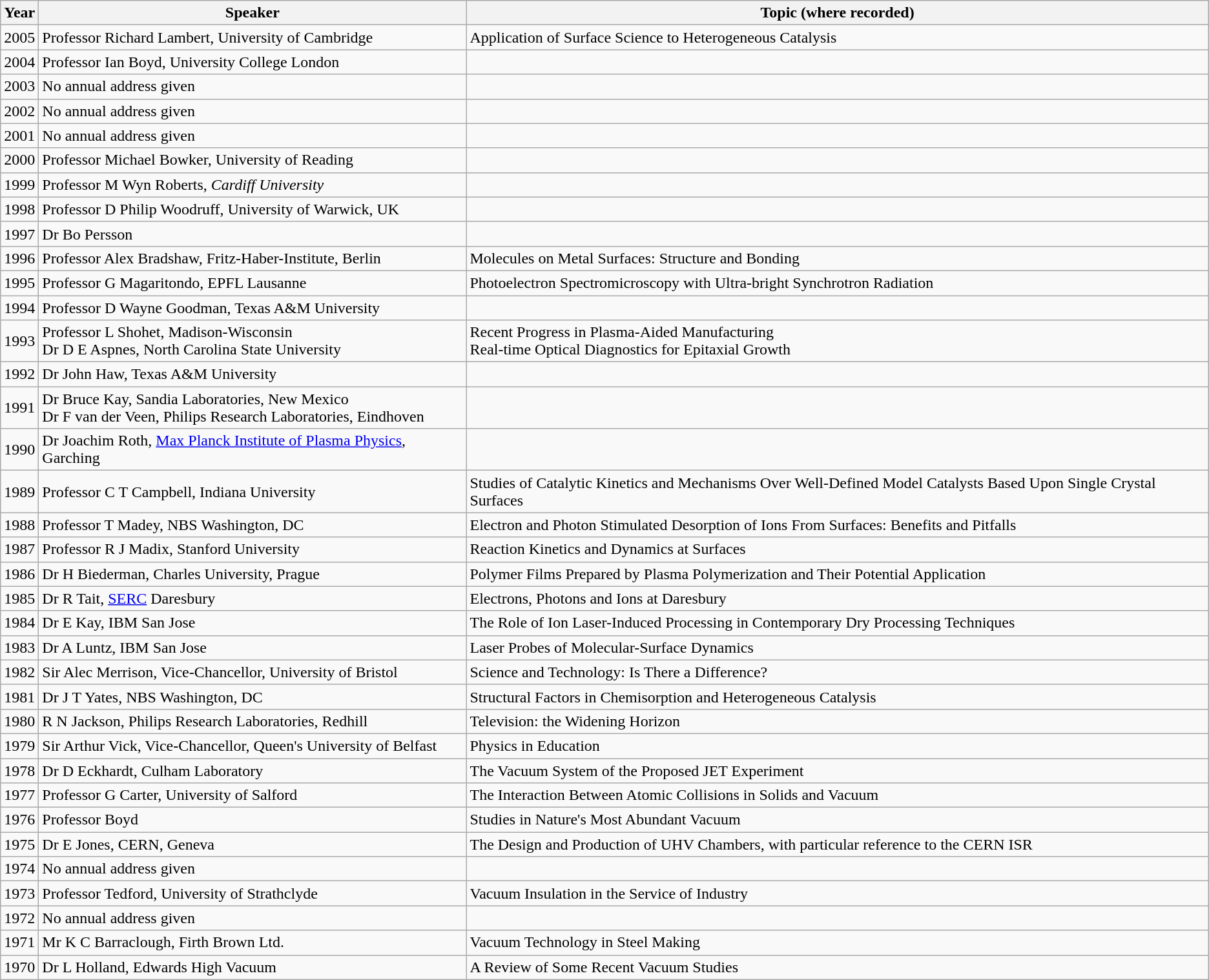<table class="wikitable">
<tr>
<th>Year</th>
<th>Speaker</th>
<th>Topic (where recorded)</th>
</tr>
<tr>
<td>2005</td>
<td>Professor Richard Lambert, University of Cambridge</td>
<td>Application of Surface Science to Heterogeneous Catalysis</td>
</tr>
<tr>
<td>2004</td>
<td>Professor Ian Boyd, University College London</td>
<td></td>
</tr>
<tr>
<td>2003</td>
<td>No annual address given</td>
<td></td>
</tr>
<tr>
<td>2002</td>
<td>No annual address given</td>
<td></td>
</tr>
<tr>
<td>2001</td>
<td>No annual address given</td>
<td></td>
</tr>
<tr>
<td>2000</td>
<td>Professor Michael Bowker, University of Reading</td>
<td></td>
</tr>
<tr>
<td>1999</td>
<td>Professor M Wyn Roberts, <em>Cardiff University</em></td>
<td></td>
</tr>
<tr>
<td>1998</td>
<td>Professor D Philip Woodruff, University of Warwick, UK</td>
<td></td>
</tr>
<tr>
<td>1997</td>
<td>Dr Bo Persson</td>
<td></td>
</tr>
<tr>
<td>1996</td>
<td>Professor Alex Bradshaw, Fritz-Haber-Institute, Berlin</td>
<td>Molecules on Metal Surfaces: Structure and Bonding</td>
</tr>
<tr>
<td>1995</td>
<td>Professor G Magaritondo, EPFL Lausanne</td>
<td>Photoelectron Spectromicroscopy with Ultra-bright Synchrotron Radiation</td>
</tr>
<tr>
<td>1994</td>
<td>Professor D Wayne Goodman, Texas A&M University</td>
<td></td>
</tr>
<tr>
<td>1993</td>
<td>Professor L Shohet, Madison-Wisconsin<br>Dr D E Aspnes, North Carolina State University</td>
<td>Recent Progress in Plasma-Aided Manufacturing<br>Real-time Optical Diagnostics for Epitaxial Growth</td>
</tr>
<tr>
<td>1992</td>
<td>Dr John Haw, Texas A&M University</td>
<td></td>
</tr>
<tr>
<td>1991</td>
<td>Dr Bruce Kay, Sandia Laboratories, New Mexico<br>Dr F van der Veen, Philips Research Laboratories, Eindhoven</td>
<td></td>
</tr>
<tr>
<td>1990</td>
<td>Dr Joachim Roth, <a href='#'>Max Planck Institute of Plasma Physics</a>, Garching</td>
<td></td>
</tr>
<tr>
<td>1989</td>
<td>Professor C T Campbell, Indiana University</td>
<td>Studies of Catalytic Kinetics and Mechanisms Over Well-Defined Model Catalysts Based Upon Single Crystal Surfaces</td>
</tr>
<tr>
<td>1988</td>
<td>Professor T Madey, NBS Washington, DC</td>
<td>Electron and Photon Stimulated Desorption of Ions From Surfaces: Benefits and Pitfalls</td>
</tr>
<tr>
<td>1987</td>
<td>Professor R J Madix, Stanford University</td>
<td>Reaction Kinetics and Dynamics at Surfaces</td>
</tr>
<tr>
<td>1986</td>
<td>Dr H Biederman, Charles University, Prague</td>
<td>Polymer Films Prepared by Plasma Polymerization and Their Potential Application</td>
</tr>
<tr>
<td>1985</td>
<td>Dr R Tait, <a href='#'>SERC</a> Daresbury</td>
<td>Electrons, Photons and Ions at Daresbury</td>
</tr>
<tr>
<td>1984</td>
<td>Dr E Kay, IBM San Jose</td>
<td>The Role of Ion Laser-Induced Processing in Contemporary Dry Processing Techniques</td>
</tr>
<tr>
<td>1983</td>
<td>Dr A Luntz, IBM San Jose</td>
<td>Laser Probes of Molecular-Surface Dynamics</td>
</tr>
<tr>
<td>1982</td>
<td>Sir Alec Merrison, Vice-Chancellor, University of Bristol</td>
<td>Science and Technology: Is There a Difference?</td>
</tr>
<tr>
<td>1981</td>
<td>Dr J T Yates, NBS Washington, DC</td>
<td>Structural Factors in Chemisorption and Heterogeneous Catalysis</td>
</tr>
<tr>
<td>1980</td>
<td>R N Jackson, Philips Research Laboratories, Redhill</td>
<td>Television: the Widening Horizon</td>
</tr>
<tr>
<td>1979</td>
<td>Sir Arthur Vick, Vice-Chancellor, Queen's University of Belfast</td>
<td>Physics in Education</td>
</tr>
<tr>
<td>1978</td>
<td>Dr D Eckhardt, Culham Laboratory</td>
<td>The Vacuum System of the Proposed JET Experiment</td>
</tr>
<tr>
<td>1977</td>
<td>Professor G Carter, University of Salford</td>
<td>The Interaction Between Atomic Collisions in Solids and Vacuum</td>
</tr>
<tr>
<td>1976</td>
<td>Professor Boyd</td>
<td>Studies in Nature's Most Abundant Vacuum</td>
</tr>
<tr>
<td>1975</td>
<td>Dr E Jones, CERN, Geneva</td>
<td>The Design and Production of UHV Chambers, with particular reference to the CERN ISR</td>
</tr>
<tr>
<td>1974</td>
<td>No annual address given</td>
<td></td>
</tr>
<tr>
<td>1973</td>
<td>Professor Tedford, University of Strathclyde</td>
<td>Vacuum Insulation in the Service of Industry</td>
</tr>
<tr>
<td>1972</td>
<td>No annual address given</td>
<td></td>
</tr>
<tr>
<td>1971</td>
<td>Mr K C Barraclough, Firth Brown Ltd.</td>
<td>Vacuum Technology in Steel Making</td>
</tr>
<tr>
<td>1970</td>
<td>Dr L Holland, Edwards High Vacuum</td>
<td>A Review of Some Recent Vacuum Studies</td>
</tr>
</table>
